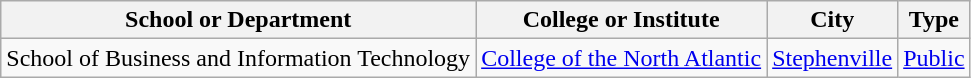<table class="wikitable sortable mw-collapsible mw-collapsed">
<tr>
<th>School or Department</th>
<th>College or Institute</th>
<th>City</th>
<th>Type</th>
</tr>
<tr>
<td>School of Business and Information Technology</td>
<td><a href='#'>College of the North Atlantic</a></td>
<td><a href='#'>Stephenville</a></td>
<td><a href='#'>Public</a></td>
</tr>
</table>
